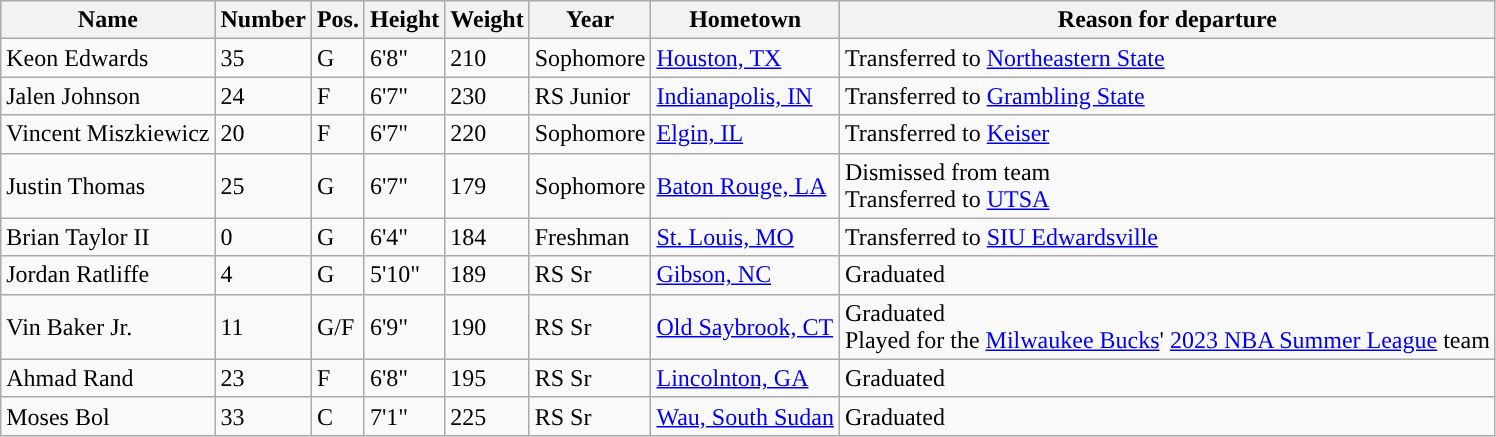<table class="wikitable sortable" border="1">
<tr>
<th>Name</th>
<th>Number</th>
<th>Pos.</th>
<th>Height</th>
<th>Weight</th>
<th>Year</th>
<th>Hometown</th>
<th>Reason for departure</th>
</tr>
<tr>
<td>Keon Edwards</td>
<td>35</td>
<td>G</td>
<td>6'8"</td>
<td>210</td>
<td>Sophomore</td>
<td><a href='#'>Houston, TX</a></td>
<td>Transferred to <a href='#'>Northeastern State</a></td>
</tr>
<tr>
<td>Jalen Johnson</td>
<td>24</td>
<td>F</td>
<td>6'7"</td>
<td>230</td>
<td>RS Junior</td>
<td><a href='#'>Indianapolis, IN</a></td>
<td>Transferred to <a href='#'>Grambling State</a></td>
</tr>
<tr>
<td>Vincent Miszkiewicz</td>
<td>20</td>
<td>F</td>
<td>6'7"</td>
<td>220</td>
<td>Sophomore</td>
<td><a href='#'>Elgin, IL</a></td>
<td>Transferred to <a href='#'>Keiser</a></td>
</tr>
<tr>
<td>Justin Thomas</td>
<td>25</td>
<td>G</td>
<td>6'7"</td>
<td>179</td>
<td>Sophomore</td>
<td><a href='#'>Baton Rouge, LA</a></td>
<td>Dismissed from team<br>Transferred to <a href='#'>UTSA</a></td>
</tr>
<tr>
<td>Brian Taylor II</td>
<td>0</td>
<td>G</td>
<td>6'4"</td>
<td>184</td>
<td>Freshman</td>
<td><a href='#'>St. Louis, MO</a></td>
<td>Transferred to <a href='#'>SIU Edwardsville</a></td>
</tr>
<tr>
<td>Jordan Ratliffe</td>
<td>4</td>
<td>G</td>
<td>5'10"</td>
<td>189</td>
<td>RS Sr</td>
<td><a href='#'>Gibson, NC</a></td>
<td>Graduated</td>
</tr>
<tr>
<td>Vin Baker Jr.</td>
<td>11</td>
<td>G/F</td>
<td>6'9"</td>
<td>190</td>
<td>RS Sr</td>
<td><a href='#'>Old Saybrook, CT</a></td>
<td>Graduated<br>Played for the <a href='#'>Milwaukee Bucks</a>' <a href='#'>2023 NBA Summer League</a> team</td>
</tr>
<tr>
<td>Ahmad Rand</td>
<td>23</td>
<td>F</td>
<td>6'8"</td>
<td>195</td>
<td>RS Sr</td>
<td><a href='#'>Lincolnton, GA</a></td>
<td>Graduated</td>
</tr>
<tr>
<td>Moses Bol</td>
<td>33</td>
<td>C</td>
<td>7'1"</td>
<td>225</td>
<td>RS Sr</td>
<td><a href='#'>Wau, South Sudan</a></td>
<td>Graduated</td>
</tr>
</table>
